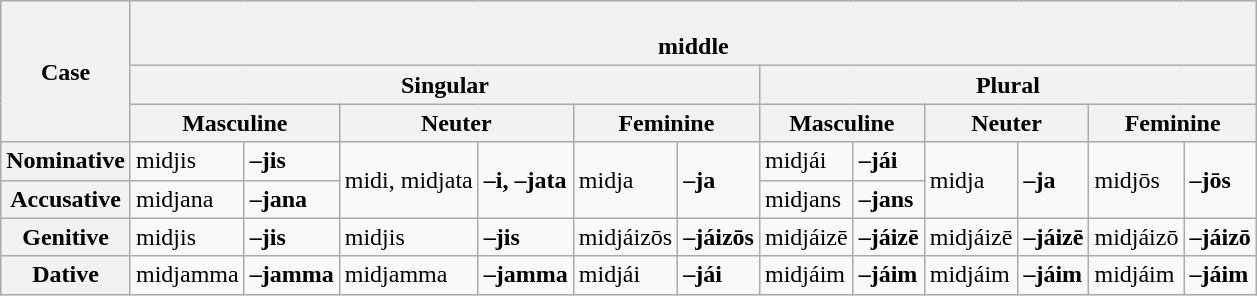<table class="wikitable">
<tr>
<th rowspan="3">Case</th>
<th colspan="12"><br> middle</th>
</tr>
<tr>
<th colspan="6"><strong>Singular</strong></th>
<th colspan="6"><strong>Plural</strong></th>
</tr>
<tr>
<th colspan="2"><strong>Masculine</strong></th>
<th colspan="2"><strong>Neuter</strong></th>
<th colspan="2"><strong>Feminine</strong></th>
<th colspan="2"><strong>Masculine</strong></th>
<th colspan="2"><strong>Neuter</strong></th>
<th colspan="2"><strong>Feminine</strong></th>
</tr>
<tr>
<th><strong>Nominative</strong></th>
<td>midjis</td>
<td><strong>–jis</strong></td>
<td rowspan="2">midi, midjata</td>
<td rowspan="2"><strong>–i, –jata</strong></td>
<td rowspan="2">midja</td>
<td rowspan="2"><strong>–ja</strong></td>
<td>midjái</td>
<td><strong>–jái</strong></td>
<td rowspan="2">midja</td>
<td rowspan="2"><strong>–ja</strong></td>
<td rowspan="2">midjōs</td>
<td rowspan="2"><strong>–jōs</strong></td>
</tr>
<tr>
<th><strong>Accusative</strong></th>
<td>midjana</td>
<td><strong>–jana</strong></td>
<td>midjans</td>
<td><strong>–jans</strong></td>
</tr>
<tr>
<th><strong>Genitive</strong></th>
<td>midjis</td>
<td><strong>–jis</strong></td>
<td>midjis</td>
<td><strong>–jis</strong></td>
<td>midjáizōs</td>
<td><strong>–jáizōs</strong></td>
<td>midjáizē</td>
<td><strong>–jáizē</strong></td>
<td>midjáizē</td>
<td><strong>–jáizē</strong></td>
<td>midjáizō</td>
<td><strong>–jáizō</strong></td>
</tr>
<tr>
<th><strong>Dative</strong></th>
<td>midjamma</td>
<td><strong>–jamma</strong></td>
<td>midjamma</td>
<td><strong>–jamma</strong></td>
<td>midjái</td>
<td><strong>–jái</strong></td>
<td>midjáim</td>
<td><strong>–jáim</strong></td>
<td>midjáim</td>
<td><strong>–jáim</strong></td>
<td>midjáim</td>
<td><strong>–jáim</strong></td>
</tr>
</table>
